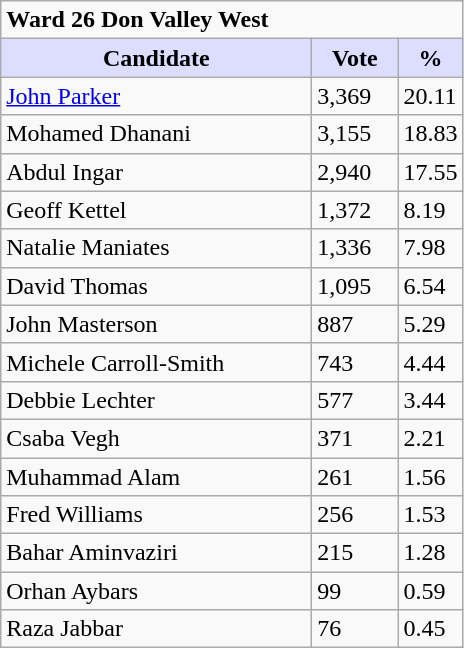<table class="wikitable plainrowheaders">
<tr>
<td colspan="3"><strong>Ward 26 Don Valley West</strong></td>
</tr>
<tr>
<th style="background:#ddf; width:200px;">Candidate</th>
<th style="background:#ddf; width:50px;">Vote</th>
<th style="background:#ddf; width:30px;">%</th>
</tr>
<tr>
<td><a href='#'>John Parker</a></td>
<td>3,369</td>
<td>20.11</td>
</tr>
<tr>
<td>Mohamed Dhanani</td>
<td>3,155</td>
<td>18.83</td>
</tr>
<tr>
<td>Abdul Ingar</td>
<td>2,940</td>
<td>17.55</td>
</tr>
<tr>
<td>Geoff Kettel</td>
<td>1,372</td>
<td>8.19</td>
</tr>
<tr>
<td>Natalie Maniates</td>
<td>1,336</td>
<td>7.98</td>
</tr>
<tr>
<td>David Thomas</td>
<td>1,095</td>
<td>6.54</td>
</tr>
<tr>
<td>John Masterson</td>
<td>887</td>
<td>5.29</td>
</tr>
<tr>
<td>Michele Carroll-Smith</td>
<td>743</td>
<td>4.44</td>
</tr>
<tr>
<td>Debbie Lechter</td>
<td>577</td>
<td>3.44</td>
</tr>
<tr>
<td>Csaba Vegh</td>
<td>371</td>
<td>2.21</td>
</tr>
<tr>
<td>Muhammad Alam</td>
<td>261</td>
<td>1.56</td>
</tr>
<tr>
<td>Fred Williams</td>
<td>256</td>
<td>1.53</td>
</tr>
<tr>
<td>Bahar Aminvaziri</td>
<td>215</td>
<td>1.28</td>
</tr>
<tr>
<td>Orhan Aybars</td>
<td>99</td>
<td>0.59</td>
</tr>
<tr>
<td>Raza Jabbar</td>
<td>76</td>
<td>0.45</td>
</tr>
</table>
